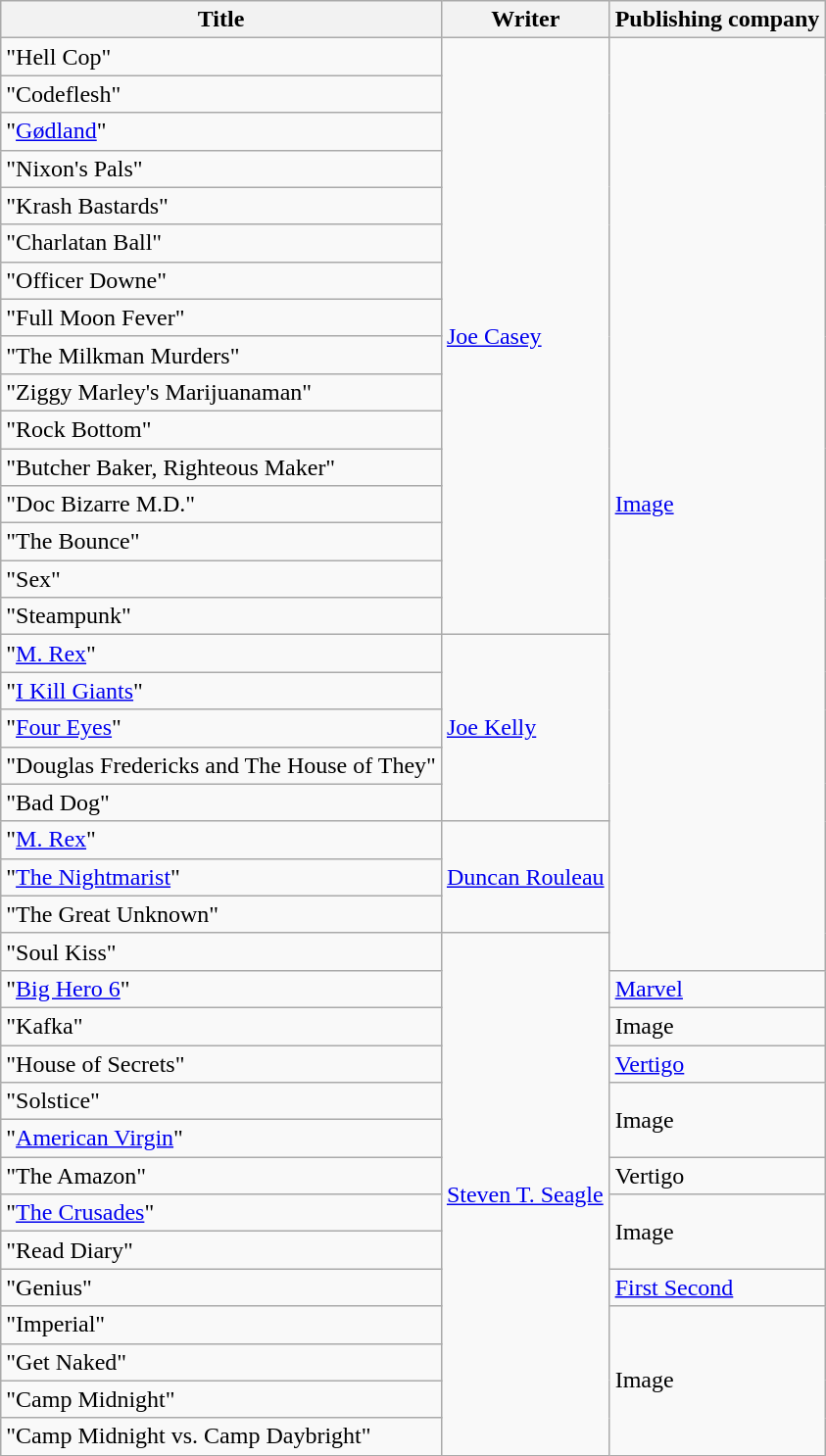<table class="wikitable sortable">
<tr>
<th>Title</th>
<th>Writer</th>
<th>Publishing company</th>
</tr>
<tr>
<td>"Hell Cop"</td>
<td rowspan="16"><a href='#'>Joe Casey</a></td>
<td rowspan="25"><a href='#'>Image</a></td>
</tr>
<tr>
<td>"Codeflesh"</td>
</tr>
<tr>
<td>"<a href='#'>Gødland</a>"</td>
</tr>
<tr>
<td>"Nixon's Pals"</td>
</tr>
<tr>
<td>"Krash Bastards"</td>
</tr>
<tr>
<td>"Charlatan Ball"</td>
</tr>
<tr>
<td>"Officer Downe"</td>
</tr>
<tr>
<td>"Full Moon Fever"</td>
</tr>
<tr>
<td>"The Milkman Murders"</td>
</tr>
<tr>
<td>"Ziggy Marley's Marijuanaman"</td>
</tr>
<tr>
<td>"Rock Bottom"</td>
</tr>
<tr>
<td>"Butcher Baker, Righteous Maker"</td>
</tr>
<tr>
<td>"Doc Bizarre M.D."</td>
</tr>
<tr>
<td>"The Bounce"</td>
</tr>
<tr>
<td>"Sex"</td>
</tr>
<tr>
<td>"Steampunk"</td>
</tr>
<tr>
<td>"<a href='#'>M. Rex</a>"</td>
<td rowspan="5"><a href='#'>Joe Kelly</a></td>
</tr>
<tr>
<td>"<a href='#'>I Kill Giants</a>"</td>
</tr>
<tr>
<td>"<a href='#'>Four Eyes</a>"</td>
</tr>
<tr>
<td>"Douglas Fredericks and The House of They"</td>
</tr>
<tr>
<td>"Bad Dog"</td>
</tr>
<tr>
<td>"<a href='#'>M. Rex</a>"</td>
<td rowspan="3"><a href='#'>Duncan Rouleau</a></td>
</tr>
<tr>
<td>"<a href='#'>The Nightmarist</a>"</td>
</tr>
<tr>
<td>"The Great Unknown"</td>
</tr>
<tr>
<td>"Soul Kiss"</td>
<td rowspan="14"><a href='#'>Steven T. Seagle</a></td>
</tr>
<tr>
<td>"<a href='#'>Big Hero 6</a>"</td>
<td><a href='#'>Marvel</a></td>
</tr>
<tr>
<td>"Kafka"</td>
<td>Image</td>
</tr>
<tr>
<td>"House of Secrets"</td>
<td><a href='#'>Vertigo</a></td>
</tr>
<tr>
<td>"Solstice"</td>
<td rowspan="2">Image</td>
</tr>
<tr>
<td>"<a href='#'>American Virgin</a>"</td>
</tr>
<tr>
<td>"The Amazon"</td>
<td>Vertigo</td>
</tr>
<tr>
<td>"<a href='#'>The Crusades</a>"</td>
<td rowspan="2">Image</td>
</tr>
<tr>
<td>"Read Diary"</td>
</tr>
<tr>
<td>"Genius"</td>
<td><a href='#'>First Second</a></td>
</tr>
<tr>
<td>"Imperial"</td>
<td rowspan="4">Image</td>
</tr>
<tr>
<td>"Get Naked"</td>
</tr>
<tr>
<td>"Camp Midnight"</td>
</tr>
<tr>
<td>"Camp Midnight vs. Camp Daybright"</td>
</tr>
</table>
